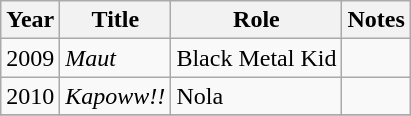<table class="wikitable">
<tr>
<th>Year</th>
<th>Title</th>
<th>Role</th>
<th>Notes</th>
</tr>
<tr>
<td>2009</td>
<td><em>Maut</em></td>
<td>Black Metal Kid</td>
<td></td>
</tr>
<tr>
<td>2010</td>
<td><em>Kapoww!!</em></td>
<td>Nola</td>
<td></td>
</tr>
<tr>
</tr>
</table>
